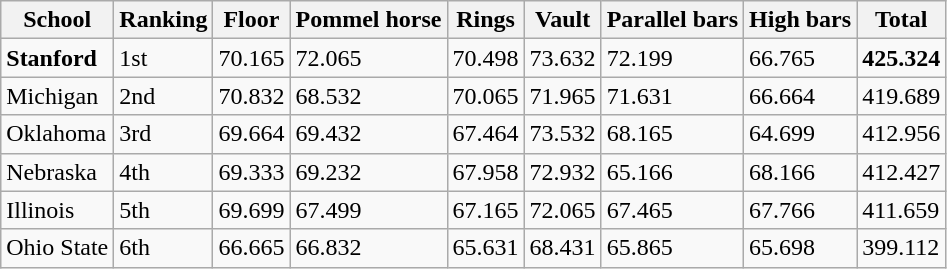<table class="wikitable">
<tr>
<th>School</th>
<th>Ranking</th>
<th>Floor</th>
<th>Pommel horse</th>
<th>Rings</th>
<th>Vault</th>
<th>Parallel bars</th>
<th>High bars</th>
<th>Total</th>
</tr>
<tr>
<td><strong>Stanford</strong></td>
<td>1st</td>
<td>70.165</td>
<td>72.065</td>
<td>70.498</td>
<td>73.632</td>
<td>72.199</td>
<td>66.765</td>
<td><strong>425.324</strong></td>
</tr>
<tr>
<td>Michigan</td>
<td>2nd</td>
<td>70.832</td>
<td>68.532</td>
<td>70.065</td>
<td>71.965</td>
<td>71.631</td>
<td>66.664</td>
<td>419.689</td>
</tr>
<tr>
<td>Oklahoma</td>
<td>3rd</td>
<td>69.664</td>
<td>69.432</td>
<td>67.464</td>
<td>73.532</td>
<td>68.165</td>
<td>64.699</td>
<td>412.956</td>
</tr>
<tr>
<td>Nebraska</td>
<td>4th</td>
<td>69.333</td>
<td>69.232</td>
<td>67.958</td>
<td>72.932</td>
<td>65.166</td>
<td>68.166</td>
<td>412.427</td>
</tr>
<tr>
<td>Illinois</td>
<td>5th</td>
<td>69.699</td>
<td>67.499</td>
<td>67.165</td>
<td>72.065</td>
<td>67.465</td>
<td>67.766</td>
<td>411.659</td>
</tr>
<tr>
<td>Ohio State</td>
<td>6th</td>
<td>66.665</td>
<td>66.832</td>
<td>65.631</td>
<td>68.431</td>
<td>65.865</td>
<td>65.698</td>
<td>399.112</td>
</tr>
</table>
